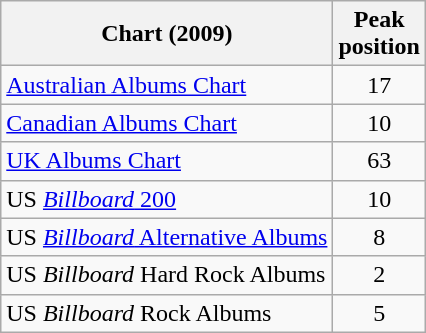<table class="wikitable sortable">
<tr>
<th>Chart (2009)</th>
<th>Peak<br>position</th>
</tr>
<tr>
<td><a href='#'>Australian Albums Chart</a></td>
<td style="text-align:center;">17</td>
</tr>
<tr>
<td><a href='#'>Canadian Albums Chart</a></td>
<td style="text-align:center;">10</td>
</tr>
<tr>
<td><a href='#'>UK Albums Chart</a></td>
<td style="text-align:center;">63</td>
</tr>
<tr>
<td>US <a href='#'><em>Billboard</em> 200</a></td>
<td style="text-align:center;">10</td>
</tr>
<tr>
<td>US <a href='#'><em>Billboard</em> Alternative Albums</a></td>
<td style="text-align:center;">8</td>
</tr>
<tr>
<td>US <em>Billboard</em> Hard Rock Albums</td>
<td style="text-align:center;">2</td>
</tr>
<tr>
<td>US <em>Billboard</em> Rock Albums</td>
<td style="text-align:center;">5</td>
</tr>
</table>
